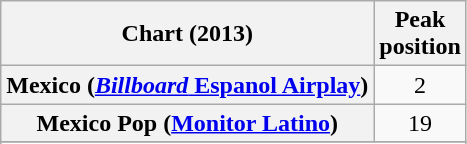<table class="wikitable sortable plainrowheaders">
<tr>
<th>Chart (2013)</th>
<th>Peak<br>position</th>
</tr>
<tr>
<th scope="row">Mexico (<a href='#'><em>Billboard</em> Espanol Airplay</a>)</th>
<td style="text-align:center;">2</td>
</tr>
<tr>
<th scope="row">Mexico Pop (<a href='#'>Monitor Latino</a>)</th>
<td style="text-align:center;">19</td>
</tr>
<tr>
</tr>
<tr>
</tr>
<tr>
</tr>
<tr>
</tr>
<tr>
</tr>
</table>
